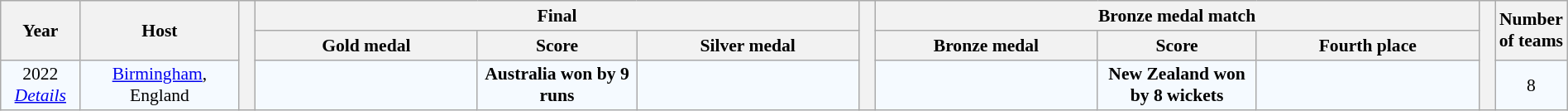<table class="wikitable" style="text-align:center;width:100%; font-size:90%;">
<tr>
<th rowspan=2 width=5%>Year</th>
<th rowspan=2 width=10%>Host</th>
<th rowspan="4" width="1%"></th>
<th colspan=3>Final</th>
<th rowspan="4" width="1%"></th>
<th colspan=3>Bronze medal match</th>
<th rowspan="4" width="1%"></th>
<th width=4% rowspan=2>Number of teams</th>
</tr>
<tr>
<th width=14%>Gold medal</th>
<th width=10%>Score</th>
<th width=14%>Silver medal</th>
<th width=14%>Bronze medal</th>
<th width=10%>Score</th>
<th width=14%>Fourth place</th>
</tr>
<tr bgcolor=#F5FAFF>
<td>2022<br><em><a href='#'>Details</a></em></td>
<td><a href='#'>Birmingham</a>, England</td>
<td><strong></strong></td>
<td><strong>Australia won by 9 runs</strong><br></td>
<td><strong></strong></td>
<td><strong></strong></td>
<td><strong>New Zealand won by 8 wickets</strong><br></td>
<td><strong></strong></td>
<td>8</td>
</tr>
</table>
